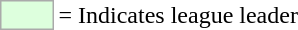<table>
<tr>
<td style="background:#DDFFDD; border:1px solid #aaa; width:2em;"></td>
<td>= Indicates league leader</td>
</tr>
</table>
